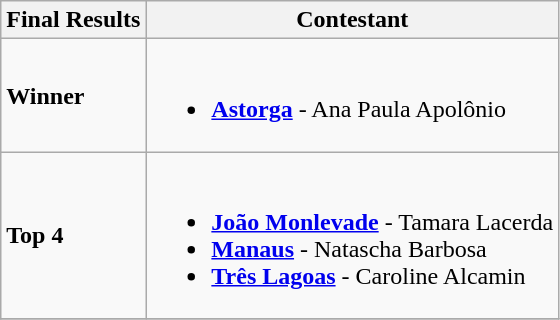<table class="wikitable">
<tr>
<th>Final Results</th>
<th>Contestant</th>
</tr>
<tr>
<td><strong>Winner</strong></td>
<td><br><ul><li><strong> <a href='#'>Astorga</a></strong> - Ana Paula Apolônio</li></ul></td>
</tr>
<tr>
<td><strong>Top 4</strong></td>
<td><br><ul><li><strong> <a href='#'>João Monlevade</a></strong> - Tamara Lacerda</li><li><strong> <a href='#'>Manaus</a></strong> - Natascha Barbosa</li><li><strong> <a href='#'>Três Lagoas</a></strong> - Caroline Alcamin</li></ul></td>
</tr>
<tr>
</tr>
</table>
